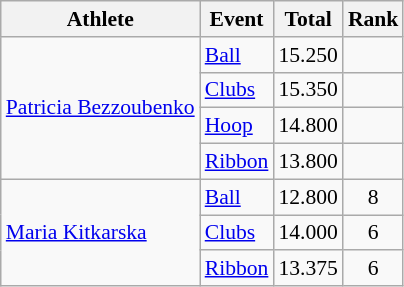<table class="wikitable" style="font-size:90%">
<tr>
<th>Athlete</th>
<th>Event</th>
<th>Total</th>
<th>Rank</th>
</tr>
<tr align=center>
<td align=left rowspan="4"><a href='#'>Patricia Bezzoubenko</a></td>
<td align=left><a href='#'>Ball</a></td>
<td>15.250</td>
<td></td>
</tr>
<tr align=center>
<td align=left><a href='#'>Clubs</a></td>
<td>15.350</td>
<td></td>
</tr>
<tr align=center>
<td align=left><a href='#'>Hoop</a></td>
<td>14.800</td>
<td></td>
</tr>
<tr align=center>
<td align=left><a href='#'>Ribbon</a></td>
<td>13.800</td>
<td></td>
</tr>
<tr align=center>
<td align=left rowspan="3"><a href='#'>Maria Kitkarska</a></td>
<td align=left><a href='#'>Ball</a></td>
<td>12.800</td>
<td>8</td>
</tr>
<tr align=center>
<td align=left><a href='#'>Clubs</a></td>
<td>14.000</td>
<td>6</td>
</tr>
<tr align=center>
<td align=left><a href='#'>Ribbon</a></td>
<td>13.375</td>
<td>6</td>
</tr>
</table>
